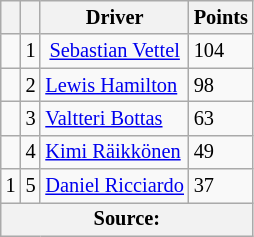<table class="wikitable" style="font-size: 85%;">
<tr>
<th></th>
<th></th>
<th>Driver</th>
<th>Points</th>
</tr>
<tr>
<td align="left"></td>
<td align="center">1</td>
<td align="center"> <a href='#'>Sebastian Vettel</a></td>
<td align="left">104</td>
</tr>
<tr>
<td align="left"></td>
<td align="center">2</td>
<td> <a href='#'>Lewis Hamilton</a></td>
<td align="left">98</td>
</tr>
<tr>
<td align="left"></td>
<td align="center">3</td>
<td> <a href='#'>Valtteri Bottas</a></td>
<td align="left">63</td>
</tr>
<tr>
<td align="left"></td>
<td align="center">4</td>
<td> <a href='#'>Kimi Räikkönen</a></td>
<td align="left">49</td>
</tr>
<tr>
<td align="left"> 1</td>
<td align="center">5</td>
<td> <a href='#'>Daniel Ricciardo</a></td>
<td align="left">37</td>
</tr>
<tr>
<th colspan=4>Source: </th>
</tr>
</table>
